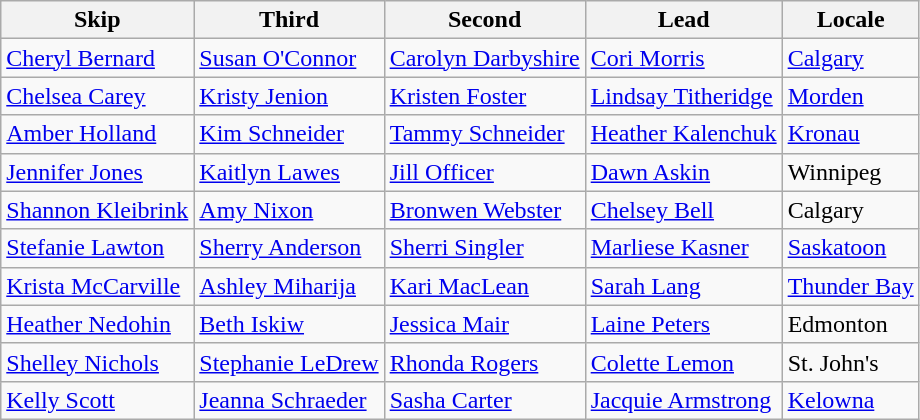<table class="wikitable">
<tr>
<th>Skip</th>
<th>Third</th>
<th>Second</th>
<th>Lead</th>
<th>Locale</th>
</tr>
<tr>
<td><a href='#'>Cheryl Bernard</a></td>
<td><a href='#'>Susan O'Connor</a></td>
<td><a href='#'>Carolyn Darbyshire</a></td>
<td><a href='#'>Cori Morris</a></td>
<td> <a href='#'>Calgary</a></td>
</tr>
<tr>
<td><a href='#'>Chelsea Carey</a></td>
<td><a href='#'>Kristy Jenion</a></td>
<td><a href='#'>Kristen Foster</a></td>
<td><a href='#'>Lindsay Titheridge</a></td>
<td> <a href='#'>Morden</a></td>
</tr>
<tr>
<td><a href='#'>Amber Holland</a></td>
<td><a href='#'>Kim Schneider</a></td>
<td><a href='#'>Tammy Schneider</a></td>
<td><a href='#'>Heather Kalenchuk</a></td>
<td> <a href='#'>Kronau</a></td>
</tr>
<tr>
<td><a href='#'>Jennifer Jones</a></td>
<td><a href='#'>Kaitlyn Lawes</a></td>
<td><a href='#'>Jill Officer</a></td>
<td><a href='#'>Dawn Askin</a></td>
<td> Winnipeg</td>
</tr>
<tr>
<td><a href='#'>Shannon Kleibrink</a></td>
<td><a href='#'>Amy Nixon</a></td>
<td><a href='#'>Bronwen Webster</a></td>
<td><a href='#'>Chelsey Bell</a></td>
<td> Calgary</td>
</tr>
<tr>
<td><a href='#'>Stefanie Lawton</a></td>
<td><a href='#'>Sherry Anderson</a></td>
<td><a href='#'>Sherri Singler</a></td>
<td><a href='#'>Marliese Kasner</a></td>
<td> <a href='#'>Saskatoon</a></td>
</tr>
<tr>
<td><a href='#'>Krista McCarville</a></td>
<td><a href='#'>Ashley Miharija</a></td>
<td><a href='#'>Kari MacLean</a></td>
<td><a href='#'>Sarah Lang</a></td>
<td> <a href='#'>Thunder Bay</a></td>
</tr>
<tr>
<td><a href='#'>Heather Nedohin</a></td>
<td><a href='#'>Beth Iskiw</a></td>
<td><a href='#'>Jessica Mair</a></td>
<td><a href='#'>Laine Peters</a></td>
<td> Edmonton</td>
</tr>
<tr>
<td><a href='#'>Shelley Nichols</a></td>
<td><a href='#'>Stephanie LeDrew</a></td>
<td><a href='#'>Rhonda Rogers</a></td>
<td><a href='#'>Colette Lemon</a></td>
<td> St. John's</td>
</tr>
<tr>
<td><a href='#'>Kelly Scott</a></td>
<td><a href='#'>Jeanna Schraeder</a></td>
<td><a href='#'>Sasha Carter</a></td>
<td><a href='#'>Jacquie Armstrong</a></td>
<td> <a href='#'>Kelowna</a></td>
</tr>
</table>
